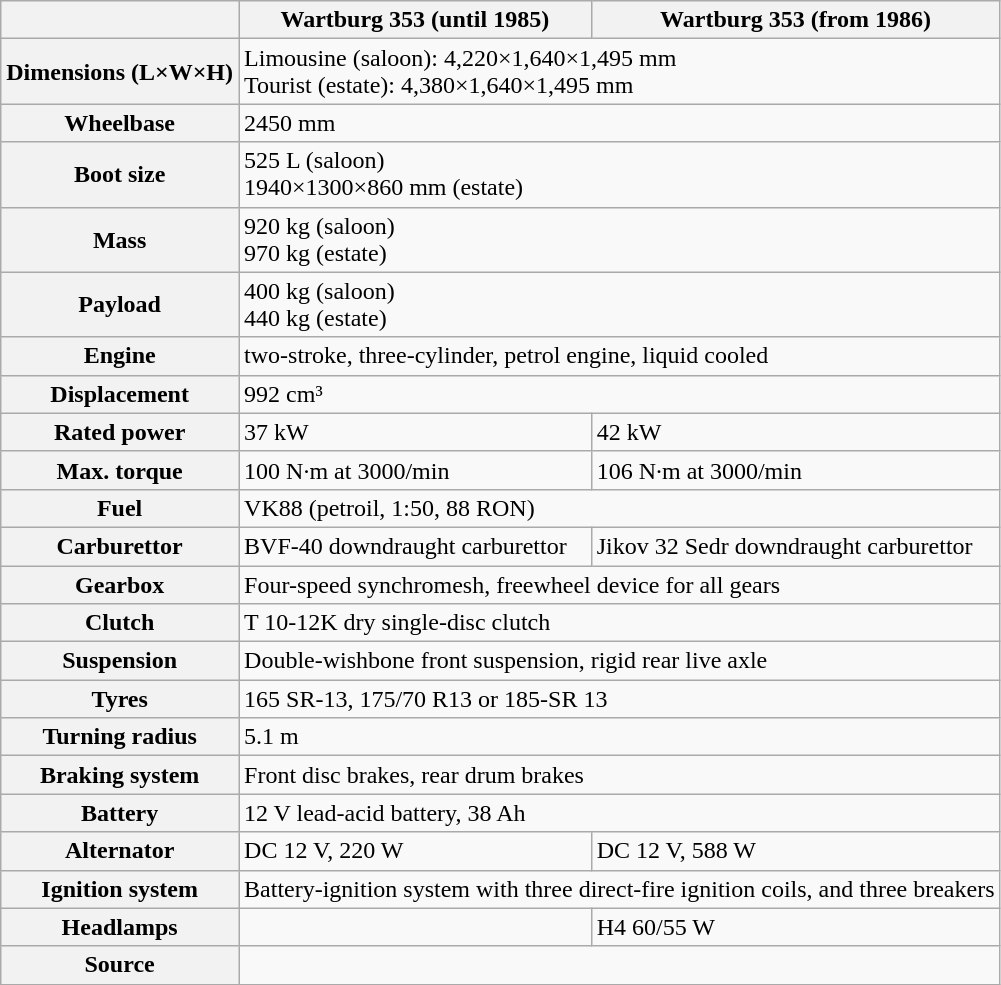<table class="wikitable">
<tr>
<th></th>
<th>Wartburg 353 (until 1985)</th>
<th>Wartburg 353 (from 1986)</th>
</tr>
<tr>
<th>Dimensions (L×W×H)</th>
<td colspan="2">Limousine (saloon): 4,220×1,640×1,495 mm<br>Tourist (estate): 4,380×1,640×1,495 mm</td>
</tr>
<tr>
<th>Wheelbase</th>
<td colspan="2">2450 mm</td>
</tr>
<tr>
<th>Boot size</th>
<td colspan="2">525 L (saloon)<br>1940×1300×860 mm (estate)</td>
</tr>
<tr>
<th>Mass</th>
<td colspan="2">920 kg (saloon)<br>970 kg (estate)</td>
</tr>
<tr>
<th>Payload</th>
<td colspan="2">400 kg (saloon)<br>440 kg (estate)</td>
</tr>
<tr>
<th>Engine</th>
<td colspan="2">two-stroke, three-cylinder, petrol engine, liquid cooled</td>
</tr>
<tr>
<th>Displacement</th>
<td colspan="2">992 cm³</td>
</tr>
<tr>
<th>Rated power</th>
<td>37 kW</td>
<td>42 kW</td>
</tr>
<tr>
<th>Max. torque</th>
<td>100 N·m at 3000/min</td>
<td>106 N·m at 3000/min</td>
</tr>
<tr>
<th>Fuel</th>
<td colspan="2">VK88 (petroil, 1:50, 88 RON)</td>
</tr>
<tr>
<th>Carburettor</th>
<td>BVF-40 downdraught carburettor</td>
<td>Jikov 32 Sedr downdraught carburettor</td>
</tr>
<tr>
<th>Gearbox</th>
<td colspan="2">Four-speed synchromesh, freewheel device for all gears</td>
</tr>
<tr>
<th>Clutch</th>
<td colspan="2">T 10-12K dry single-disc clutch</td>
</tr>
<tr>
<th>Suspension</th>
<td colspan="2">Double-wishbone front suspension, rigid rear live axle</td>
</tr>
<tr>
<th>Tyres</th>
<td colspan="2">165 SR-13, 175/70 R13 or 185-SR 13</td>
</tr>
<tr>
<th>Turning radius</th>
<td colspan="2">5.1 m</td>
</tr>
<tr>
<th>Braking system</th>
<td colspan="2">Front disc brakes, rear drum brakes</td>
</tr>
<tr>
<th>Battery</th>
<td colspan="2">12 V lead-acid battery, 38 Ah</td>
</tr>
<tr>
<th>Alternator</th>
<td>DC 12 V, 220 W</td>
<td>DC 12 V, 588 W</td>
</tr>
<tr>
<th>Ignition system</th>
<td colspan="2">Battery-ignition system with three direct-fire ignition coils, and three breakers</td>
</tr>
<tr>
<th>Headlamps</th>
<td></td>
<td>H4 60/55 W</td>
</tr>
<tr>
<th>Source</th>
<td colspan="2"></td>
</tr>
</table>
